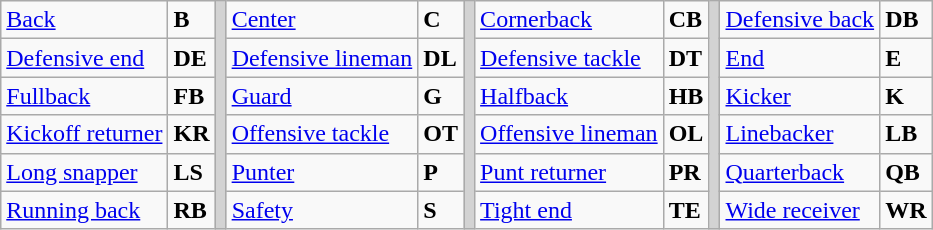<table class="wikitable">
<tr>
<td><a href='#'>Back</a></td>
<td><strong>B</strong></td>
<td rowSpan="6" style="background-color:lightgrey;"></td>
<td><a href='#'>Center</a></td>
<td><strong>C</strong></td>
<td rowSpan="6" style="background-color:lightgrey;"></td>
<td><a href='#'>Cornerback</a></td>
<td><strong>CB</strong></td>
<td rowSpan="6" style="background-color:lightgrey;"></td>
<td><a href='#'>Defensive back</a></td>
<td><strong>DB</strong></td>
</tr>
<tr>
<td><a href='#'>Defensive end</a></td>
<td><strong>DE</strong></td>
<td><a href='#'>Defensive lineman</a></td>
<td><strong>DL</strong></td>
<td><a href='#'>Defensive tackle</a></td>
<td><strong>DT</strong></td>
<td><a href='#'>End</a></td>
<td><strong>E</strong></td>
</tr>
<tr>
<td><a href='#'>Fullback</a></td>
<td><strong>FB</strong></td>
<td><a href='#'>Guard</a></td>
<td><strong>G</strong></td>
<td><a href='#'>Halfback</a></td>
<td><strong>HB</strong></td>
<td><a href='#'>Kicker</a></td>
<td><strong>K</strong></td>
</tr>
<tr>
<td><a href='#'>Kickoff returner</a></td>
<td><strong>KR</strong></td>
<td><a href='#'>Offensive tackle</a></td>
<td><strong>OT</strong></td>
<td><a href='#'>Offensive lineman</a></td>
<td><strong>OL</strong></td>
<td><a href='#'>Linebacker</a></td>
<td><strong>LB</strong></td>
</tr>
<tr>
<td><a href='#'>Long snapper</a></td>
<td><strong>LS</strong></td>
<td><a href='#'>Punter</a></td>
<td><strong>P</strong></td>
<td><a href='#'>Punt returner</a></td>
<td><strong>PR</strong></td>
<td><a href='#'>Quarterback</a></td>
<td><strong>QB</strong></td>
</tr>
<tr>
<td><a href='#'>Running back</a></td>
<td><strong>RB</strong></td>
<td><a href='#'>Safety</a></td>
<td><strong>S</strong></td>
<td><a href='#'>Tight end</a></td>
<td><strong>TE</strong></td>
<td><a href='#'>Wide receiver</a></td>
<td><strong>WR</strong></td>
</tr>
</table>
